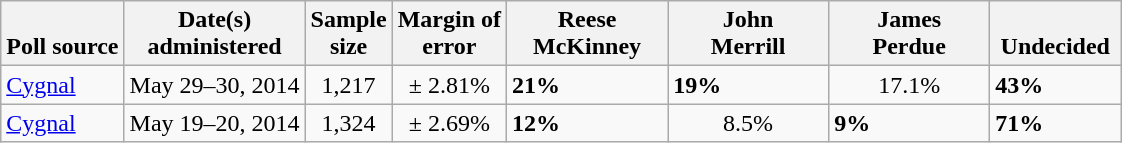<table class="wikitable">
<tr valign= bottom>
<th>Poll source</th>
<th>Date(s)<br>administered</th>
<th>Sample<br>size</th>
<th>Margin of<br>error</th>
<th style="width:100px;">Reese<br>McKinney</th>
<th style="width:100px;">John<br>Merrill</th>
<th style="width:100px;">James<br>Perdue</th>
<th style="width:80px;">Undecided</th>
</tr>
<tr>
<td><a href='#'>Cygnal</a></td>
<td align=center>May 29–30, 2014</td>
<td align=center>1,217</td>
<td align=center>± 2.81%</td>
<td><strong>21%</strong></td>
<td><strong>19%</strong></td>
<td align=center>17.1%</td>
<td><strong>43%</strong></td>
</tr>
<tr>
<td><a href='#'>Cygnal</a></td>
<td align=center>May 19–20, 2014</td>
<td align=center>1,324</td>
<td align=center>± 2.69%</td>
<td><strong>12%</strong></td>
<td align=center>8.5%</td>
<td><strong>9%</strong></td>
<td><strong>71%</strong></td>
</tr>
</table>
